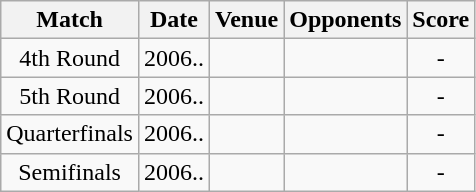<table class="wikitable" style="text-align:center;">
<tr>
<th>Match</th>
<th>Date</th>
<th>Venue</th>
<th>Opponents</th>
<th>Score</th>
</tr>
<tr>
<td>4th Round</td>
<td>2006..</td>
<td><a href='#'></a></td>
<td><a href='#'></a></td>
<td>-</td>
</tr>
<tr>
<td>5th Round</td>
<td>2006..</td>
<td><a href='#'></a></td>
<td><a href='#'></a></td>
<td>-</td>
</tr>
<tr>
<td>Quarterfinals</td>
<td>2006..</td>
<td><a href='#'></a></td>
<td><a href='#'></a></td>
<td>-</td>
</tr>
<tr>
<td>Semifinals</td>
<td>2006..</td>
<td><a href='#'></a></td>
<td><a href='#'></a></td>
<td>-</td>
</tr>
</table>
